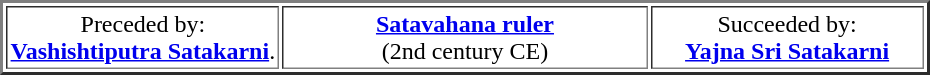<table align="center" cellpadding="2" border="2">
<tr>
<td width="30%" align="center">Preceded by:<br><strong><a href='#'>Vashishtiputra Satakarni</a></strong>.</td>
<td width="40%" align="center"><strong><a href='#'>Satavahana ruler</a></strong><br>(2nd century CE)</td>
<td width="30%" align="center">Succeeded by:<br><strong><a href='#'>Yajna Sri Satakarni</a></strong></td>
</tr>
</table>
